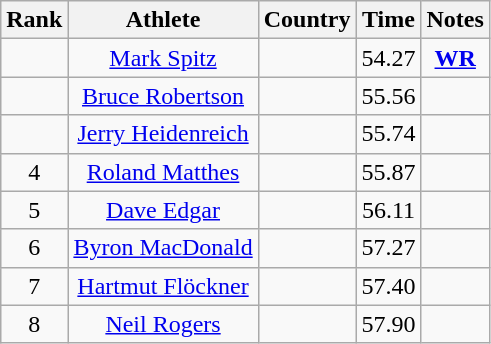<table class="wikitable sortable" style="text-align:center">
<tr>
<th>Rank</th>
<th>Athlete</th>
<th>Country</th>
<th>Time</th>
<th>Notes</th>
</tr>
<tr>
<td></td>
<td><a href='#'>Mark Spitz</a></td>
<td align=left></td>
<td>54.27</td>
<td><strong><a href='#'>WR</a></strong></td>
</tr>
<tr>
<td></td>
<td><a href='#'>Bruce Robertson</a></td>
<td align=left></td>
<td>55.56</td>
<td><strong>  </strong></td>
</tr>
<tr>
<td></td>
<td><a href='#'>Jerry Heidenreich</a></td>
<td align=left></td>
<td>55.74</td>
<td><strong> </strong></td>
</tr>
<tr>
<td>4</td>
<td><a href='#'>Roland Matthes</a></td>
<td align=left></td>
<td>55.87</td>
<td><strong> </strong></td>
</tr>
<tr>
<td>5</td>
<td><a href='#'>Dave Edgar</a></td>
<td align=left></td>
<td>56.11</td>
<td><strong> </strong></td>
</tr>
<tr>
<td>6</td>
<td><a href='#'>Byron MacDonald</a></td>
<td align=left></td>
<td>57.27</td>
<td><strong> </strong></td>
</tr>
<tr>
<td>7</td>
<td><a href='#'>Hartmut Flöckner</a></td>
<td align=left></td>
<td>57.40</td>
<td><strong> </strong></td>
</tr>
<tr>
<td>8</td>
<td><a href='#'>Neil Rogers</a></td>
<td align=left></td>
<td>57.90</td>
<td><strong> </strong></td>
</tr>
</table>
